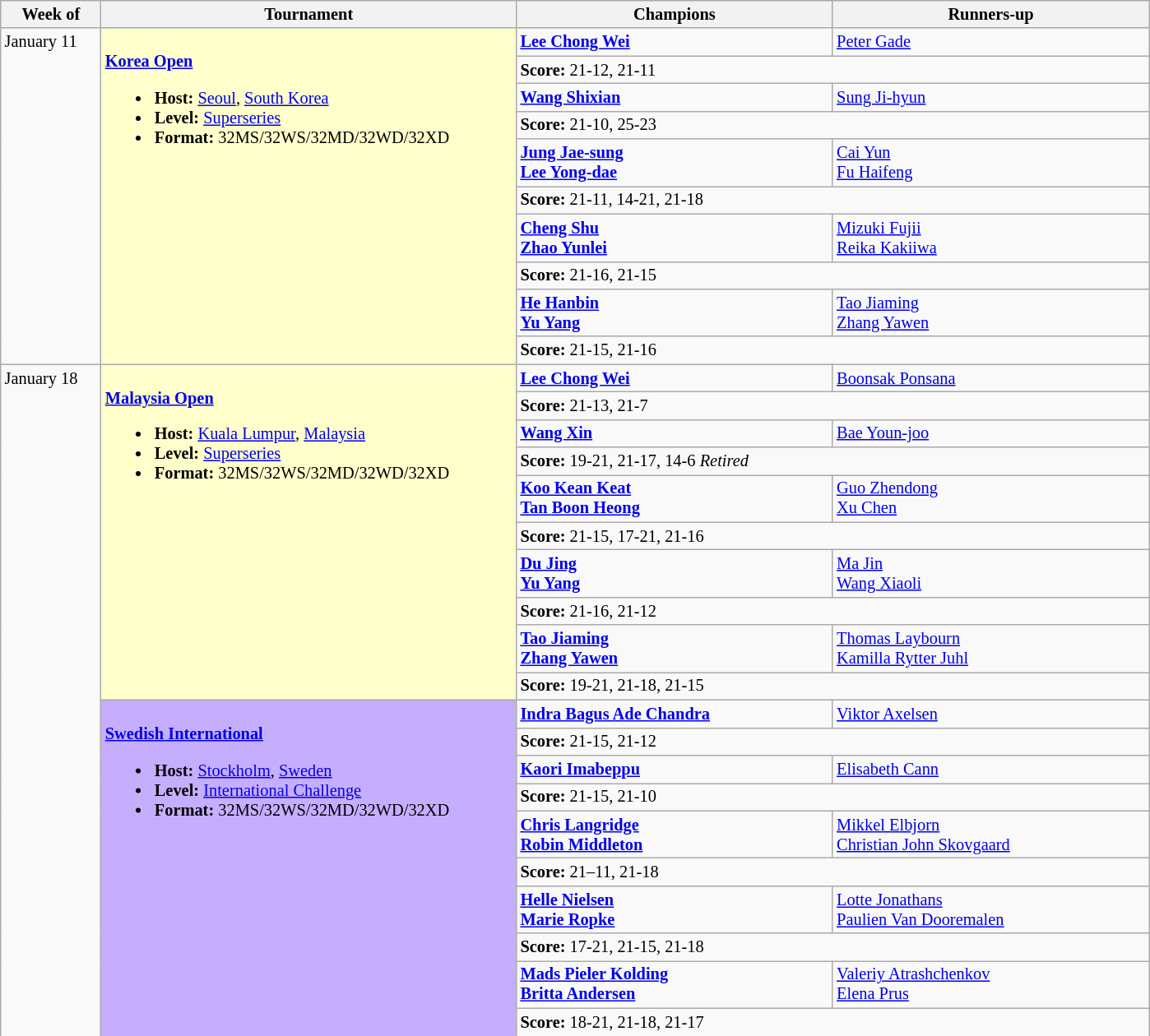<table class=wikitable style=font-size:85%>
<tr>
<th width=75>Week of</th>
<th width=330>Tournament</th>
<th width=250>Champions</th>
<th width=250>Runners-up</th>
</tr>
<tr valign=top>
<td rowspan=10>January 11</td>
<td style="background:#FFFFCC;" rowspan=10"><br> <a href='#'><strong>Korea Open</strong></a><ul><li><strong>Host:</strong> <a href='#'>Seoul</a>, <a href='#'>South Korea</a></li><li><strong>Level:</strong> <a href='#'>Superseries</a></li><li><strong>Format:</strong> 32MS/32WS/32MD/32WD/32XD</li></ul></td>
<td><strong> <a href='#'>Lee Chong Wei</a></strong></td>
<td> <a href='#'>Peter Gade</a></td>
</tr>
<tr>
<td colspan=2><strong>Score:</strong> 21-12, 21-11</td>
</tr>
<tr valign=top>
<td> <strong><a href='#'>Wang Shixian</a></strong></td>
<td> <a href='#'>Sung Ji-hyun</a></td>
</tr>
<tr>
<td colspan=2><strong>Score:</strong> 21-10, 25-23</td>
</tr>
<tr valign=top>
<td> <strong><a href='#'>Jung Jae-sung</a><br> <a href='#'>Lee Yong-dae</a></strong></td>
<td> <a href='#'>Cai Yun</a><br> <a href='#'>Fu Haifeng</a></td>
</tr>
<tr>
<td colspan=2><strong>Score:</strong> 21-11, 14-21, 21-18</td>
</tr>
<tr valign=top>
<td> <strong><a href='#'>Cheng Shu</a><br> <a href='#'>Zhao Yunlei</a></strong></td>
<td> <a href='#'>Mizuki Fujii</a><br> <a href='#'>Reika Kakiiwa</a></td>
</tr>
<tr>
<td colspan=2><strong>Score:</strong> 21-16, 21-15</td>
</tr>
<tr valign=top>
<td> <strong><a href='#'>He Hanbin</a><br> <a href='#'>Yu Yang</a></strong></td>
<td> <a href='#'>Tao Jiaming</a><br> <a href='#'>Zhang Yawen</a></td>
</tr>
<tr>
<td colspan=2><strong>Score:</strong> 21-15, 21-16</td>
</tr>
<tr valign=top>
<td rowspan=20>January 18</td>
<td style="background:#FFFFCC;" rowspan=10"><br> <a href='#'><strong>Malaysia Open</strong></a><ul><li><strong>Host:</strong> <a href='#'>Kuala Lumpur</a>, <a href='#'>Malaysia</a></li><li><strong>Level:</strong> <a href='#'>Superseries</a></li><li><strong>Format:</strong> 32MS/32WS/32MD/32WD/32XD</li></ul></td>
<td><strong> <a href='#'>Lee Chong Wei</a></strong></td>
<td> <a href='#'>Boonsak Ponsana</a></td>
</tr>
<tr>
<td colspan=2><strong>Score:</strong> 21-13, 21-7</td>
</tr>
<tr valign=top>
<td> <strong><a href='#'>Wang Xin</a></strong></td>
<td> <a href='#'>Bae Youn-joo</a></td>
</tr>
<tr>
<td colspan=2><strong>Score:</strong> 19-21, 21-17, 14-6 <em>Retired</em></td>
</tr>
<tr valign=top>
<td> <strong><a href='#'>Koo Kean Keat</a><br> <a href='#'>Tan Boon Heong</a></strong></td>
<td> <a href='#'>Guo Zhendong</a><br> <a href='#'>Xu Chen</a></td>
</tr>
<tr>
<td colspan=2><strong>Score:</strong> 21-15, 17-21, 21-16</td>
</tr>
<tr valign=top>
<td> <strong><a href='#'>Du Jing</a><br> <a href='#'>Yu Yang</a></strong></td>
<td> <a href='#'>Ma Jin</a><br> <a href='#'>Wang Xiaoli</a></td>
</tr>
<tr>
<td colspan=2><strong>Score:</strong> 21-16, 21-12</td>
</tr>
<tr valign=top>
<td> <strong><a href='#'>Tao Jiaming</a><br> <a href='#'>Zhang Yawen</a></strong></td>
<td> <a href='#'>Thomas Laybourn</a><br> <a href='#'>Kamilla Rytter Juhl</a></td>
</tr>
<tr>
<td colspan=2><strong>Score:</strong> 19-21, 21-18, 21-15</td>
</tr>
<tr valign=top>
<td style="background:#C6AEFF;" rowspan="10"><br> <strong><a href='#'>Swedish International</a></strong><ul><li><strong>Host:</strong> <a href='#'>Stockholm</a>, <a href='#'>Sweden</a></li><li><strong>Level:</strong> <a href='#'>International Challenge</a></li><li><strong>Format: </strong>32MS/32WS/32MD/32WD/32XD</li></ul></td>
<td><strong> <a href='#'>Indra Bagus Ade Chandra</a></strong></td>
<td> <a href='#'>Viktor Axelsen</a></td>
</tr>
<tr>
<td colspan=2><strong>Score:</strong> 21-15, 21-12</td>
</tr>
<tr valign=top>
<td><strong> <a href='#'>Kaori Imabeppu</a></strong></td>
<td> <a href='#'>Elisabeth Cann</a></td>
</tr>
<tr>
<td colspan=2><strong>Score:</strong> 21-15, 21-10</td>
</tr>
<tr valign=top>
<td><strong> <a href='#'>Chris Langridge</a><br> <a href='#'>Robin Middleton</a></strong></td>
<td> <a href='#'>Mikkel Elbjorn</a><br> <a href='#'>Christian John Skovgaard</a></td>
</tr>
<tr>
<td colspan=2><strong>Score:</strong> 21–11, 21-18</td>
</tr>
<tr valign=top>
<td><strong> <a href='#'>Helle Nielsen</a><br> <a href='#'>Marie Ropke</a></strong></td>
<td> <a href='#'>Lotte Jonathans</a><br> <a href='#'>Paulien Van Dooremalen</a></td>
</tr>
<tr>
<td colspan=2><strong>Score:</strong> 17-21, 21-15, 21-18</td>
</tr>
<tr valign=top>
<td><strong> <a href='#'>Mads Pieler Kolding</a><br> <a href='#'>Britta Andersen</a></strong></td>
<td> <a href='#'>Valeriy Atrashchenkov</a><br> <a href='#'>Elena Prus</a></td>
</tr>
<tr>
<td colspan=2><strong>Score:</strong> 18-21, 21-18, 21-17</td>
</tr>
</table>
